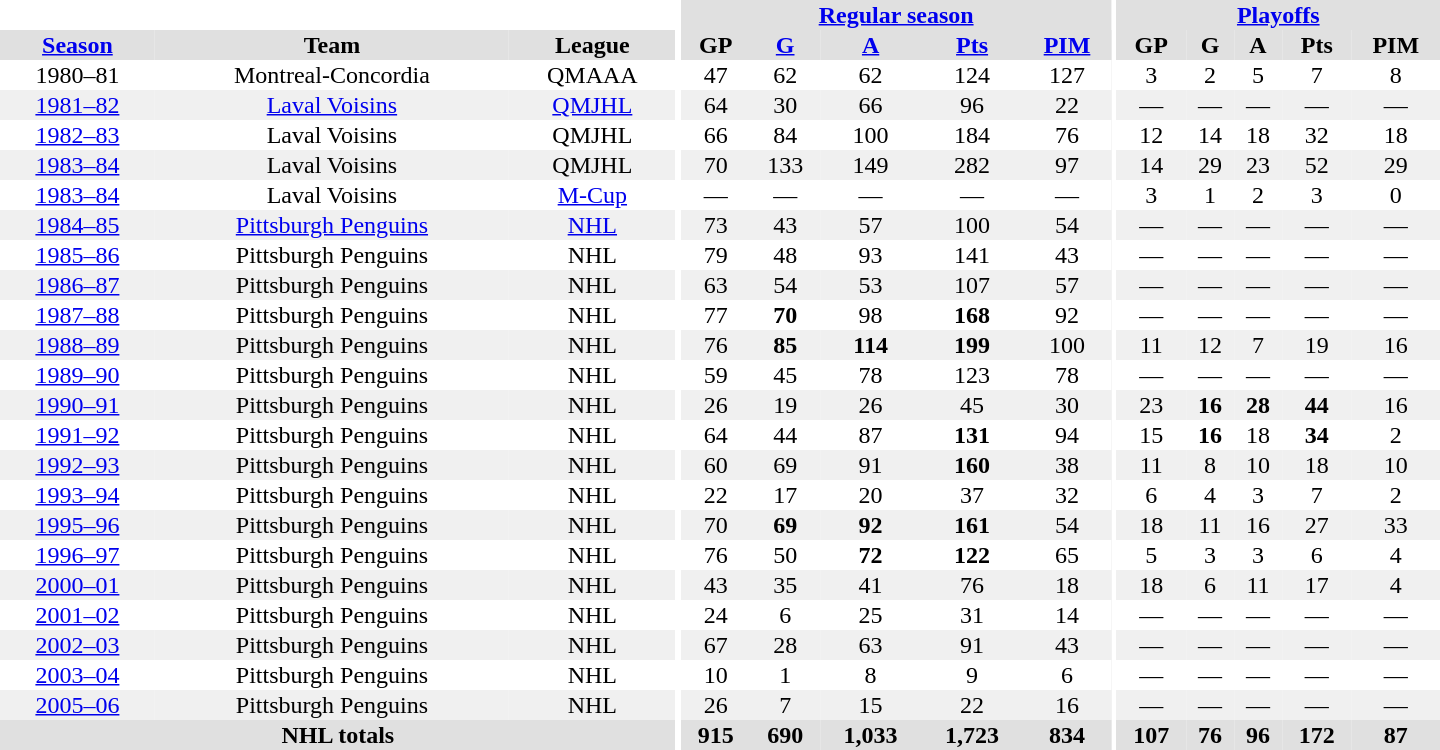<table border="0" cellpadding="1" cellspacing="0" style="text-align:center; width:60em">
<tr bgcolor="#e0e0e0">
<th colspan="3" bgcolor="#ffffff"></th>
<th rowspan="100" bgcolor="#ffffff"></th>
<th colspan="5"><a href='#'>Regular season</a></th>
<th rowspan="100" bgcolor="#ffffff"></th>
<th colspan="5"><a href='#'>Playoffs</a></th>
</tr>
<tr bgcolor="#e0e0e0">
<th><a href='#'>Season</a></th>
<th>Team</th>
<th>League</th>
<th>GP</th>
<th><a href='#'>G</a></th>
<th><a href='#'>A</a></th>
<th><a href='#'>Pts</a></th>
<th><a href='#'>PIM</a></th>
<th>GP</th>
<th>G</th>
<th>A</th>
<th>Pts</th>
<th>PIM</th>
</tr>
<tr>
<td>1980–81</td>
<td>Montreal-Concordia</td>
<td>QMAAA</td>
<td>47</td>
<td>62</td>
<td>62</td>
<td>124</td>
<td>127</td>
<td>3</td>
<td>2</td>
<td>5</td>
<td>7</td>
<td>8</td>
</tr>
<tr bgcolor="#f0f0f0">
<td><a href='#'>1981–82</a></td>
<td><a href='#'>Laval Voisins</a></td>
<td><a href='#'>QMJHL</a></td>
<td>64</td>
<td>30</td>
<td>66</td>
<td>96</td>
<td>22</td>
<td>—</td>
<td>—</td>
<td>—</td>
<td>—</td>
<td>—</td>
</tr>
<tr>
<td><a href='#'>1982–83</a></td>
<td>Laval Voisins</td>
<td>QMJHL</td>
<td>66</td>
<td>84</td>
<td>100</td>
<td>184</td>
<td>76</td>
<td>12</td>
<td>14</td>
<td>18</td>
<td>32</td>
<td>18</td>
</tr>
<tr bgcolor="#f0f0f0">
<td><a href='#'>1983–84</a></td>
<td>Laval Voisins</td>
<td>QMJHL</td>
<td>70</td>
<td>133</td>
<td>149</td>
<td>282</td>
<td>97</td>
<td>14</td>
<td>29</td>
<td>23</td>
<td>52</td>
<td>29</td>
</tr>
<tr>
<td><a href='#'>1983–84</a></td>
<td>Laval Voisins</td>
<td><a href='#'>M-Cup</a></td>
<td>—</td>
<td>—</td>
<td>—</td>
<td>—</td>
<td>—</td>
<td>3</td>
<td>1</td>
<td>2</td>
<td>3</td>
<td>0</td>
</tr>
<tr bgcolor="#f0f0f0">
<td><a href='#'>1984–85</a></td>
<td><a href='#'>Pittsburgh Penguins</a></td>
<td><a href='#'>NHL</a></td>
<td>73</td>
<td>43</td>
<td>57</td>
<td>100</td>
<td>54</td>
<td>—</td>
<td>—</td>
<td>—</td>
<td>—</td>
<td>—</td>
</tr>
<tr>
<td><a href='#'>1985–86</a></td>
<td>Pittsburgh Penguins</td>
<td>NHL</td>
<td>79</td>
<td>48</td>
<td>93</td>
<td>141</td>
<td>43</td>
<td>—</td>
<td>—</td>
<td>—</td>
<td>—</td>
<td>—</td>
</tr>
<tr bgcolor="#f0f0f0">
<td><a href='#'>1986–87</a></td>
<td>Pittsburgh Penguins</td>
<td>NHL</td>
<td>63</td>
<td>54</td>
<td>53</td>
<td>107</td>
<td>57</td>
<td>—</td>
<td>—</td>
<td>—</td>
<td>—</td>
<td>—</td>
</tr>
<tr>
<td><a href='#'>1987–88</a></td>
<td>Pittsburgh Penguins</td>
<td>NHL</td>
<td>77</td>
<td><strong>70</strong></td>
<td>98</td>
<td><strong>168</strong></td>
<td>92</td>
<td>—</td>
<td>—</td>
<td>—</td>
<td>—</td>
<td>—</td>
</tr>
<tr bgcolor="#f0f0f0">
<td><a href='#'>1988–89</a></td>
<td>Pittsburgh Penguins</td>
<td>NHL</td>
<td>76</td>
<td><strong>85</strong></td>
<td><strong>114</strong></td>
<td><strong>199</strong></td>
<td>100</td>
<td>11</td>
<td>12</td>
<td>7</td>
<td>19</td>
<td>16</td>
</tr>
<tr>
<td><a href='#'>1989–90</a></td>
<td>Pittsburgh Penguins</td>
<td>NHL</td>
<td>59</td>
<td>45</td>
<td>78</td>
<td>123</td>
<td>78</td>
<td>—</td>
<td>—</td>
<td>—</td>
<td>—</td>
<td>—</td>
</tr>
<tr bgcolor="#f0f0f0">
<td><a href='#'>1990–91</a></td>
<td>Pittsburgh Penguins</td>
<td>NHL</td>
<td>26</td>
<td>19</td>
<td>26</td>
<td>45</td>
<td>30</td>
<td>23</td>
<td><strong>16</strong></td>
<td><strong>28</strong></td>
<td><strong>44</strong></td>
<td>16</td>
</tr>
<tr>
<td><a href='#'>1991–92</a></td>
<td>Pittsburgh Penguins</td>
<td>NHL</td>
<td>64</td>
<td>44</td>
<td>87</td>
<td><strong>131</strong></td>
<td>94</td>
<td>15</td>
<td><strong>16</strong></td>
<td>18</td>
<td><strong>34</strong></td>
<td>2</td>
</tr>
<tr bgcolor="#f0f0f0">
<td><a href='#'>1992–93</a></td>
<td>Pittsburgh Penguins</td>
<td>NHL</td>
<td>60</td>
<td>69</td>
<td>91</td>
<td><strong>160</strong></td>
<td>38</td>
<td>11</td>
<td>8</td>
<td>10</td>
<td>18</td>
<td>10</td>
</tr>
<tr>
<td><a href='#'>1993–94</a></td>
<td>Pittsburgh Penguins</td>
<td>NHL</td>
<td>22</td>
<td>17</td>
<td>20</td>
<td>37</td>
<td>32</td>
<td>6</td>
<td>4</td>
<td>3</td>
<td>7</td>
<td>2</td>
</tr>
<tr bgcolor="#f0f0f0">
<td><a href='#'>1995–96</a></td>
<td>Pittsburgh Penguins</td>
<td>NHL</td>
<td>70</td>
<td><strong>69</strong></td>
<td><strong>92</strong></td>
<td><strong>161</strong></td>
<td>54</td>
<td>18</td>
<td>11</td>
<td>16</td>
<td>27</td>
<td>33</td>
</tr>
<tr>
<td><a href='#'>1996–97</a></td>
<td>Pittsburgh Penguins</td>
<td>NHL</td>
<td>76</td>
<td>50</td>
<td><strong>72</strong></td>
<td><strong>122</strong></td>
<td>65</td>
<td>5</td>
<td>3</td>
<td>3</td>
<td>6</td>
<td>4</td>
</tr>
<tr bgcolor="#f0f0f0">
<td><a href='#'>2000–01</a></td>
<td>Pittsburgh Penguins</td>
<td>NHL</td>
<td>43</td>
<td>35</td>
<td>41</td>
<td>76</td>
<td>18</td>
<td>18</td>
<td>6</td>
<td>11</td>
<td>17</td>
<td>4</td>
</tr>
<tr>
<td><a href='#'>2001–02</a></td>
<td>Pittsburgh Penguins</td>
<td>NHL</td>
<td>24</td>
<td>6</td>
<td>25</td>
<td>31</td>
<td>14</td>
<td>—</td>
<td>—</td>
<td>—</td>
<td>—</td>
<td>—</td>
</tr>
<tr bgcolor="#f0f0f0">
<td><a href='#'>2002–03</a></td>
<td>Pittsburgh Penguins</td>
<td>NHL</td>
<td>67</td>
<td>28</td>
<td>63</td>
<td>91</td>
<td>43</td>
<td>—</td>
<td>—</td>
<td>—</td>
<td>—</td>
<td>—</td>
</tr>
<tr>
<td><a href='#'>2003–04</a></td>
<td>Pittsburgh Penguins</td>
<td>NHL</td>
<td>10</td>
<td>1</td>
<td>8</td>
<td>9</td>
<td>6</td>
<td>—</td>
<td>—</td>
<td>—</td>
<td>—</td>
<td>—</td>
</tr>
<tr bgcolor="#f0f0f0">
<td><a href='#'>2005–06</a></td>
<td>Pittsburgh Penguins</td>
<td>NHL</td>
<td>26</td>
<td>7</td>
<td>15</td>
<td>22</td>
<td>16</td>
<td>—</td>
<td>—</td>
<td>—</td>
<td>—</td>
<td>—</td>
</tr>
<tr bgcolor="#e0e0e0">
<th colspan="3">NHL totals</th>
<th>915</th>
<th>690</th>
<th>1,033</th>
<th>1,723</th>
<th>834</th>
<th>107</th>
<th>76</th>
<th>96</th>
<th>172</th>
<th>87</th>
</tr>
</table>
